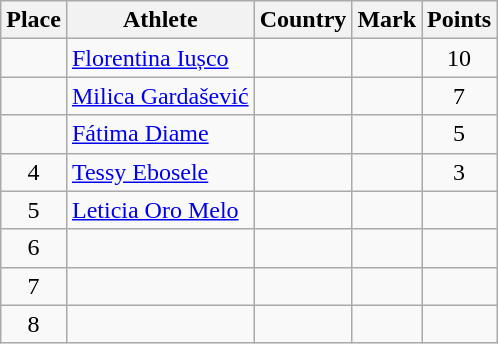<table class="wikitable">
<tr>
<th>Place</th>
<th>Athlete</th>
<th>Country</th>
<th>Mark</th>
<th>Points</th>
</tr>
<tr>
<td align=center></td>
<td><a href='#'>Florentina Iușco</a></td>
<td></td>
<td></td>
<td align=center>10</td>
</tr>
<tr>
<td align=center></td>
<td><a href='#'>Milica Gardašević</a></td>
<td></td>
<td></td>
<td align=center>7</td>
</tr>
<tr>
<td align=center></td>
<td><a href='#'>Fátima Diame</a></td>
<td></td>
<td></td>
<td align=center>5</td>
</tr>
<tr>
<td align=center>4</td>
<td><a href='#'>Tessy Ebosele</a></td>
<td></td>
<td></td>
<td align=center>3</td>
</tr>
<tr>
<td align=center>5</td>
<td><a href='#'>Leticia Oro Melo</a></td>
<td></td>
<td></td>
<td align=center></td>
</tr>
<tr>
<td align=center>6</td>
<td></td>
<td></td>
<td></td>
<td align=center></td>
</tr>
<tr>
<td align=center>7</td>
<td></td>
<td></td>
<td></td>
<td align=center></td>
</tr>
<tr>
<td align=center>8</td>
<td></td>
<td></td>
<td></td>
<td align=center></td>
</tr>
</table>
